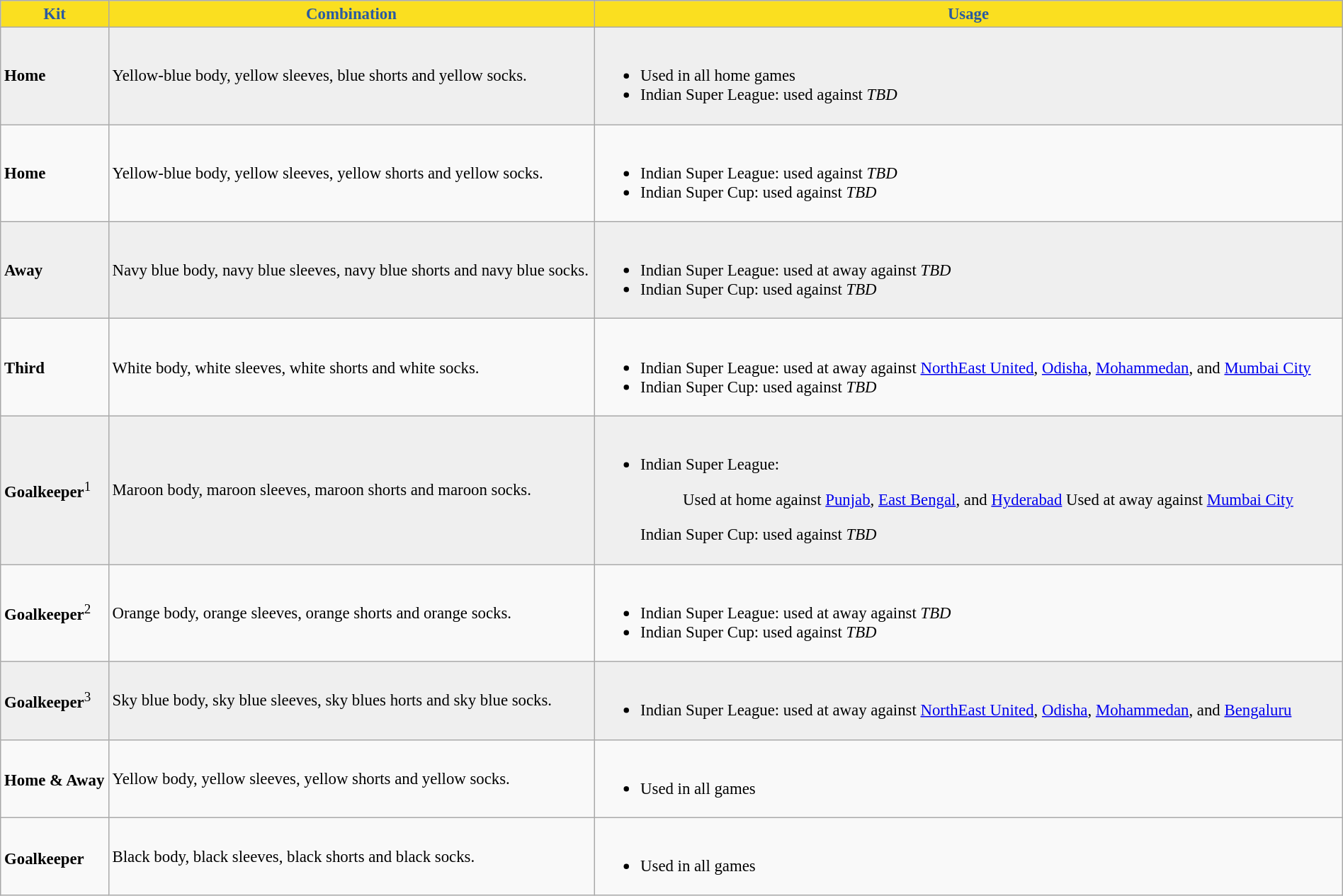<table class="wikitable" style="font-size:95%; width:100%">
<tr>
<th style="background:#FADF20; color:#2A5AA1; text-align:center;">Kit</th>
<th style="background:#FADF20; color:#2A5AA1; text-align:center;">Combination</th>
<th style="background:#FADF20; color:#2A5AA1; text-align:center;">Usage</th>
</tr>
<tr bgcolor="#EFEFEF">
<td><strong>Home</strong></td>
<td>Yellow-blue body, yellow sleeves, blue shorts and yellow socks.</td>
<td><br><ul><li>Used in all home games</li><li>Indian Super League: used against <em>TBD</em></li></ul></td>
</tr>
<tr>
<td><strong>Home </strong></td>
<td>Yellow-blue body, yellow sleeves, yellow shorts and yellow socks.</td>
<td><br><ul><li>Indian Super League: used against <em>TBD</em></li><li>Indian Super Cup: used against <em>TBD</em></li></ul></td>
</tr>
<tr bgcolor="#EFEFEF">
<td><strong>Away</strong></td>
<td>Navy blue body, navy blue sleeves, navy blue shorts and navy blue socks.</td>
<td><br><ul><li>Indian Super League: used at away against <em>TBD</em></li><li>Indian Super Cup: used against <em>TBD</em></li></ul></td>
</tr>
<tr>
<td><strong>Third</strong></td>
<td>White body, white sleeves, white shorts and white socks.</td>
<td><br><ul><li>Indian Super League: used at away against <a href='#'>NorthEast United</a>, <a href='#'>Odisha</a>, <a href='#'>Mohammedan</a>, and <a href='#'>Mumbai City</a></li><li>Indian Super Cup: used against <em>TBD</em></li></ul></td>
</tr>
<tr bgcolor="#EFEFEF">
<td><strong>Goalkeeper</strong><sup>1</sup></td>
<td>Maroon body, maroon sleeves, maroon shorts and maroon socks.</td>
<td><br><ul><li>Indian Super League:<blockquote>Used at home against <a href='#'>Punjab</a>, <a href='#'>East Bengal</a>, and <a href='#'>Hyderabad</a>  Used at away against <a href='#'>Mumbai City</a></blockquote>Indian Super Cup: used against <em>TBD</em></li></ul></td>
</tr>
<tr>
<td><strong>Goalkeeper</strong><sup>2</sup></td>
<td>Orange body, orange sleeves, orange shorts and orange socks.</td>
<td><br><ul><li>Indian Super League: used at away against <em>TBD</em></li><li>Indian Super Cup: used against <em>TBD</em></li></ul></td>
</tr>
<tr bgcolor="#EFEFEF">
<td><strong>Goalkeeper</strong><sup>3</sup></td>
<td>Sky blue body, sky blue sleeves, sky blues horts and sky blue socks.</td>
<td><br><ul><li>Indian Super League: used at away against <a href='#'>NorthEast United</a>, <a href='#'>Odisha</a>, <a href='#'>Mohammedan</a>, and <a href='#'>Bengaluru</a></li></ul></td>
</tr>
<tr>
<td><strong>Home & Away<sup></sup></strong></td>
<td>Yellow body, yellow sleeves, yellow shorts and yellow socks.</td>
<td><br><ul><li>Used in all games</li></ul></td>
</tr>
<tr>
<td><strong>Goalkeeper<sup></sup></strong></td>
<td>Black body, black sleeves, black shorts and black socks.</td>
<td><br><ul><li>Used in all games</li></ul></td>
</tr>
</table>
